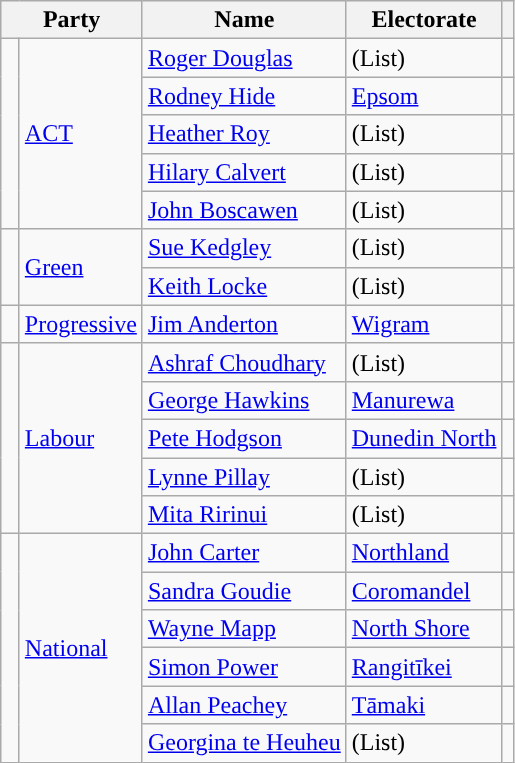<table class="wikitable">
<tr>
<th colspan=2>Party</th>
<th>Name</th>
<th>Electorate</th>
<th></th>
</tr>
<tr>
<td rowspan=5 width=5 style="background-color: "></td>
<td rowspan=5><a href='#'>ACT</a></td>
<td><a href='#'>Roger Douglas</a></td>
<td>(List)</td>
<td></td>
</tr>
<tr>
<td><a href='#'>Rodney Hide</a></td>
<td><a href='#'>Epsom</a></td>
<td></td>
</tr>
<tr>
<td><a href='#'>Heather Roy</a></td>
<td>(List)</td>
<td></td>
</tr>
<tr>
<td><a href='#'>Hilary Calvert</a></td>
<td>(List)</td>
<td></td>
</tr>
<tr>
<td><a href='#'>John Boscawen</a></td>
<td>(List)</td>
<td></td>
</tr>
<tr>
<td rowspan=2 style="background-color: "></td>
<td rowspan=2><a href='#'>Green</a></td>
<td><a href='#'>Sue Kedgley</a></td>
<td>(List)</td>
<td></td>
</tr>
<tr>
<td><a href='#'>Keith Locke</a></td>
<td>(List)</td>
<td></td>
</tr>
<tr>
<td style="background-color: "></td>
<td><a href='#'>Progressive</a></td>
<td><a href='#'>Jim Anderton</a></td>
<td><a href='#'>Wigram</a></td>
<td></td>
</tr>
<tr>
<td rowspan=5 style="background-color: "></td>
<td rowspan=5><a href='#'>Labour</a></td>
<td><a href='#'>Ashraf Choudhary</a></td>
<td>(List)</td>
<td></td>
</tr>
<tr>
<td><a href='#'>George Hawkins</a></td>
<td><a href='#'>Manurewa</a></td>
<td></td>
</tr>
<tr>
<td><a href='#'>Pete Hodgson</a></td>
<td><a href='#'>Dunedin North</a></td>
<td></td>
</tr>
<tr>
<td><a href='#'>Lynne Pillay</a></td>
<td>(List)</td>
<td></td>
</tr>
<tr>
<td><a href='#'>Mita Ririnui</a></td>
<td>(List)</td>
<td></td>
</tr>
<tr>
<td rowspan=6 style="background-color: "></td>
<td rowspan=6><a href='#'>National</a></td>
<td><a href='#'>John Carter</a></td>
<td><a href='#'>Northland</a></td>
<td></td>
</tr>
<tr>
<td><a href='#'>Sandra Goudie</a></td>
<td><a href='#'>Coromandel</a></td>
<td></td>
</tr>
<tr>
<td><a href='#'>Wayne Mapp</a></td>
<td><a href='#'>North Shore</a></td>
<td></td>
</tr>
<tr>
<td><a href='#'>Simon Power</a></td>
<td><a href='#'>Rangitīkei</a></td>
<td></td>
</tr>
<tr>
<td><a href='#'>Allan Peachey</a></td>
<td><a href='#'>Tāmaki</a></td>
<td></td>
</tr>
<tr>
<td><a href='#'>Georgina te Heuheu</a></td>
<td>(List)</td>
<td></td>
</tr>
</table>
